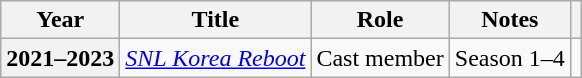<table class="wikitable plainrowheaders">
<tr>
<th scope="col">Year</th>
<th scope="col">Title</th>
<th scope="col">Role</th>
<th>Notes</th>
<th scope="col" class="unsortable"></th>
</tr>
<tr>
<th scope="row">2021–2023</th>
<td><em><a href='#'>SNL Korea Reboot</a></em></td>
<td>Cast member</td>
<td>Season 1–4</td>
<td style="text-align:center"></td>
</tr>
</table>
